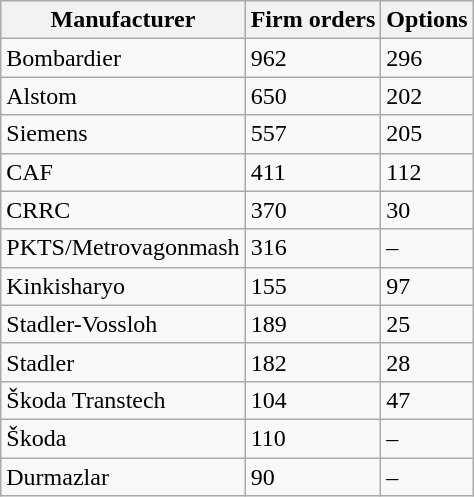<table class="wikitable">
<tr style="text-align:left;">
<th>Manufacturer</th>
<th>Firm orders</th>
<th>Options</th>
</tr>
<tr>
<td>Bombardier</td>
<td>962</td>
<td>296</td>
</tr>
<tr>
<td>Alstom</td>
<td>650</td>
<td>202</td>
</tr>
<tr>
<td>Siemens</td>
<td>557</td>
<td>205</td>
</tr>
<tr>
<td>CAF</td>
<td>411</td>
<td>112</td>
</tr>
<tr>
<td>CRRC</td>
<td>370</td>
<td>30</td>
</tr>
<tr>
<td>PKTS/Metrovagonmash</td>
<td>316</td>
<td>–</td>
</tr>
<tr>
<td>Kinkisharyo</td>
<td>155</td>
<td>97</td>
</tr>
<tr>
<td>Stadler-Vossloh</td>
<td>189</td>
<td>25</td>
</tr>
<tr>
<td>Stadler</td>
<td>182</td>
<td>28</td>
</tr>
<tr>
<td>Škoda Transtech</td>
<td>104</td>
<td>47</td>
</tr>
<tr>
<td>Škoda</td>
<td>110</td>
<td>–</td>
</tr>
<tr>
<td>Durmazlar</td>
<td>90</td>
<td>–</td>
</tr>
</table>
